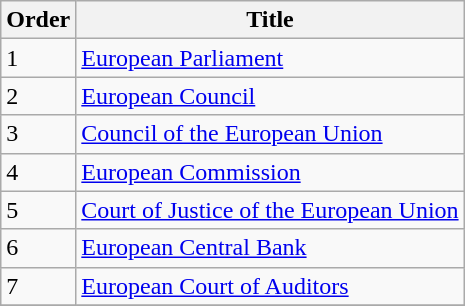<table class="wikitable">
<tr>
<th>Order</th>
<th>Title</th>
</tr>
<tr>
<td>1</td>
<td><a href='#'>European Parliament</a></td>
</tr>
<tr>
<td>2</td>
<td><a href='#'>European Council</a></td>
</tr>
<tr>
<td>3</td>
<td><a href='#'>Council of the European Union</a></td>
</tr>
<tr>
<td>4</td>
<td><a href='#'>European Commission</a></td>
</tr>
<tr>
<td>5</td>
<td><a href='#'>Court of Justice of the European Union</a></td>
</tr>
<tr>
<td>6</td>
<td><a href='#'>European Central Bank</a></td>
</tr>
<tr>
<td>7</td>
<td><a href='#'>European Court of Auditors</a></td>
</tr>
<tr>
</tr>
</table>
